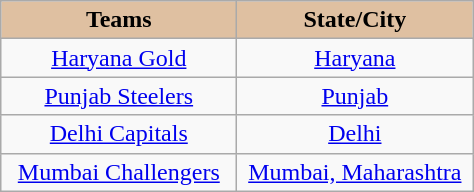<table class="wikitable" style="text-align: center">
<tr>
<th style="background-color: #DFC0A1;" width="150px">Teams</th>
<th style="background-color: #DFC0A1;" width="150px">State/City</th>
</tr>
<tr>
<td><a href='#'>Haryana Gold</a></td>
<td><a href='#'>Haryana</a></td>
</tr>
<tr>
<td><a href='#'>Punjab Steelers</a></td>
<td><a href='#'>Punjab</a></td>
</tr>
<tr>
<td><a href='#'>Delhi Capitals</a></td>
<td><a href='#'>Delhi</a></td>
</tr>
<tr>
<td><a href='#'>Mumbai Challengers</a></td>
<td><a href='#'>Mumbai, Maharashtra</a></td>
</tr>
</table>
